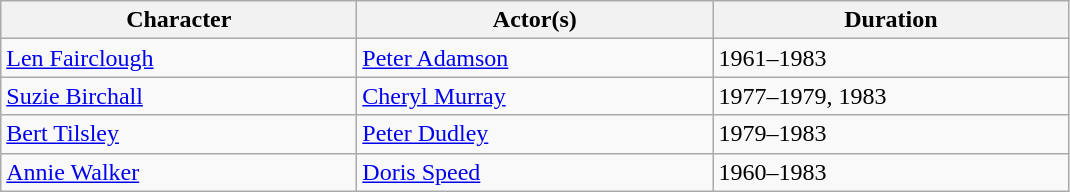<table class="wikitable">
<tr>
<th scope="col" style="width:230px;">Character</th>
<th scope="col" style="width:230px;">Actor(s)</th>
<th scope="col" style="width:230px;">Duration</th>
</tr>
<tr>
<td><a href='#'>Len Fairclough</a></td>
<td><a href='#'>Peter Adamson</a></td>
<td>1961–1983</td>
</tr>
<tr>
<td><a href='#'>Suzie Birchall</a></td>
<td><a href='#'>Cheryl Murray</a></td>
<td>1977–1979, 1983</td>
</tr>
<tr>
<td><a href='#'>Bert Tilsley</a></td>
<td><a href='#'>Peter Dudley</a></td>
<td>1979–1983</td>
</tr>
<tr>
<td><a href='#'>Annie Walker</a></td>
<td><a href='#'>Doris Speed</a></td>
<td>1960–1983</td>
</tr>
</table>
